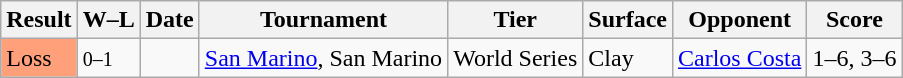<table class="sortable wikitable">
<tr>
<th>Result</th>
<th class="unsortable">W–L</th>
<th>Date</th>
<th>Tournament</th>
<th>Tier</th>
<th>Surface</th>
<th>Opponent</th>
<th class="unsortable">Score</th>
</tr>
<tr>
<td style="background:#ffa07a;">Loss</td>
<td><small>0–1</small></td>
<td><a href='#'></a></td>
<td><a href='#'>San Marino</a>, San Marino</td>
<td>World Series</td>
<td>Clay</td>
<td> <a href='#'>Carlos Costa</a></td>
<td>1–6, 3–6</td>
</tr>
</table>
